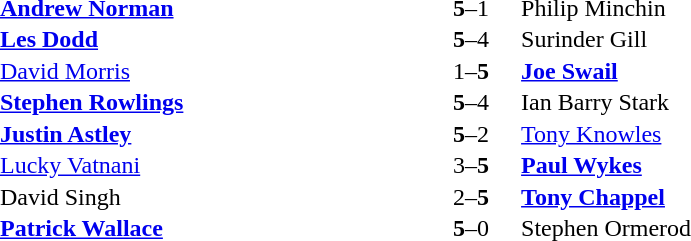<table width="50%" cellspacing="1">
<tr>
<th width=45%></th>
<th width=10%></th>
<th width=45%></th>
</tr>
<tr>
<td> <strong><a href='#'>Andrew Norman</a></strong></td>
<td align="center"><strong>5</strong>–1</td>
<td> Philip Minchin</td>
</tr>
<tr>
<td> <strong><a href='#'>Les Dodd</a></strong></td>
<td align="center"><strong>5</strong>–4</td>
<td> Surinder Gill</td>
</tr>
<tr>
<td> <a href='#'>David Morris</a></td>
<td align="center">1–<strong>5</strong></td>
<td> <strong><a href='#'>Joe Swail</a></strong></td>
</tr>
<tr>
<td> <strong><a href='#'>Stephen Rowlings</a></strong></td>
<td align="center"><strong>5</strong>–4</td>
<td> Ian Barry Stark</td>
</tr>
<tr>
<td> <strong><a href='#'>Justin Astley</a></strong></td>
<td align="center"><strong>5</strong>–2</td>
<td> <a href='#'>Tony Knowles</a></td>
</tr>
<tr>
<td> <a href='#'>Lucky Vatnani</a></td>
<td align="center">3–<strong>5</strong></td>
<td> <strong><a href='#'>Paul Wykes</a></strong></td>
</tr>
<tr>
<td> David Singh</td>
<td align="center">2–<strong>5</strong></td>
<td> <strong><a href='#'>Tony Chappel</a></strong></td>
</tr>
<tr>
<td> <strong><a href='#'>Patrick Wallace</a></strong></td>
<td align="center"><strong>5</strong>–0</td>
<td> Stephen Ormerod</td>
</tr>
</table>
